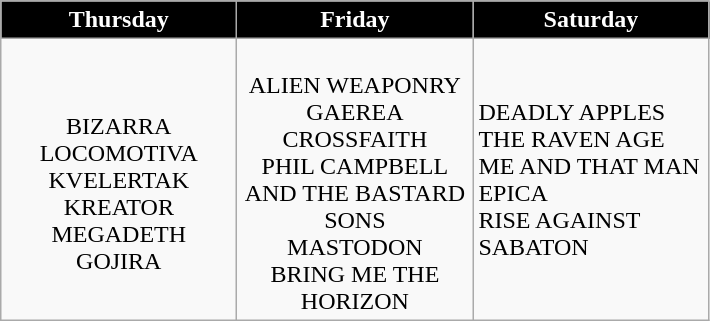<table class="wikitable">
<tr>
<th style="background:black; color:white" width="150px">Thursday</th>
<th style="background:black; color:white" width="150px">Friday</th>
<th style="background:black; color:white" width="150px">Saturday</th>
</tr>
<tr>
<td style="text-align: center;"><br>BIZARRA LOCOMOTIVA<br>KVELERTAK<br>KREATOR<br>MEGADETH<br>GOJIRA</td>
<td style="text-align: center;"><br>ALIEN WEAPONRY<br>GAEREA<br>CROSSFAITH<br>PHIL CAMPBELL AND THE BASTARD SONS<br>MASTODON<br>BRING ME THE HORIZON</td>
<td>DEADLY APPLES<br>THE RAVEN AGE<br>ME AND THAT MAN<br>EPICA<br>RISE AGAINST<br>SABATON</td>
</tr>
</table>
